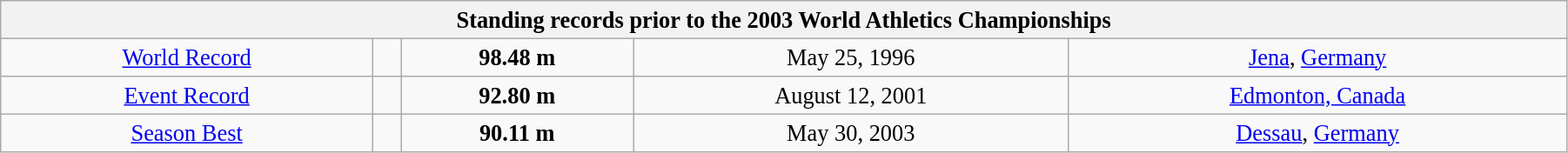<table class="wikitable" style=" text-align:center; font-size:110%;" width="95%">
<tr>
<th colspan="5">Standing records prior to the 2003 World Athletics Championships</th>
</tr>
<tr>
<td><a href='#'>World Record</a></td>
<td></td>
<td><strong>98.48 m </strong></td>
<td>May 25, 1996</td>
<td> <a href='#'>Jena</a>, <a href='#'>Germany</a></td>
</tr>
<tr>
<td><a href='#'>Event Record</a></td>
<td></td>
<td><strong>92.80 m </strong></td>
<td>August 12, 2001</td>
<td> <a href='#'>Edmonton, Canada</a></td>
</tr>
<tr>
<td><a href='#'>Season Best</a></td>
<td></td>
<td><strong>90.11 m </strong></td>
<td>May 30, 2003</td>
<td> <a href='#'>Dessau</a>, <a href='#'>Germany</a></td>
</tr>
</table>
